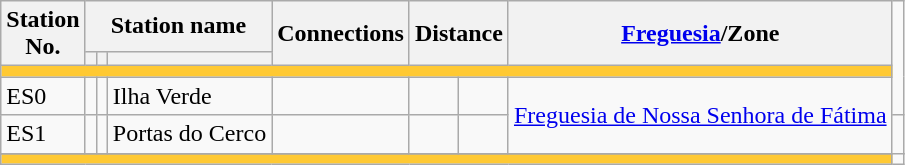<table class="wikitable">
<tr>
<th rowspan="2">Station<br>No.</th>
<th colspan="3">Station name</th>
<th rowspan="2">Connections</th>
<th colspan="2" rowspan="2">Distance<br></th>
<th rowspan="2"><a href='#'>Freguesia</a>/Zone</th>
</tr>
<tr>
<th></th>
<th></th>
<th></th>
</tr>
<tr style = "background:#ffc933; height: 2pt">
<td colspan="8"></td>
</tr>
<tr>
<td>ES0</td>
<td></td>
<td></td>
<td>Ilha Verde</td>
<td></td>
<td></td>
<td></td>
<td rowspan="2"><a href='#'>Freguesia de Nossa Senhora de Fátima</a></td>
</tr>
<tr>
<td>ES1</td>
<td></td>
<td></td>
<td>Portas do Cerco</td>
<td></td>
<td></td>
<td></td>
<td></td>
</tr>
<tr>
</tr>
<tr style = "background:#ffc933; height: 2pt">
<td colspan="8"></td>
</tr>
</table>
